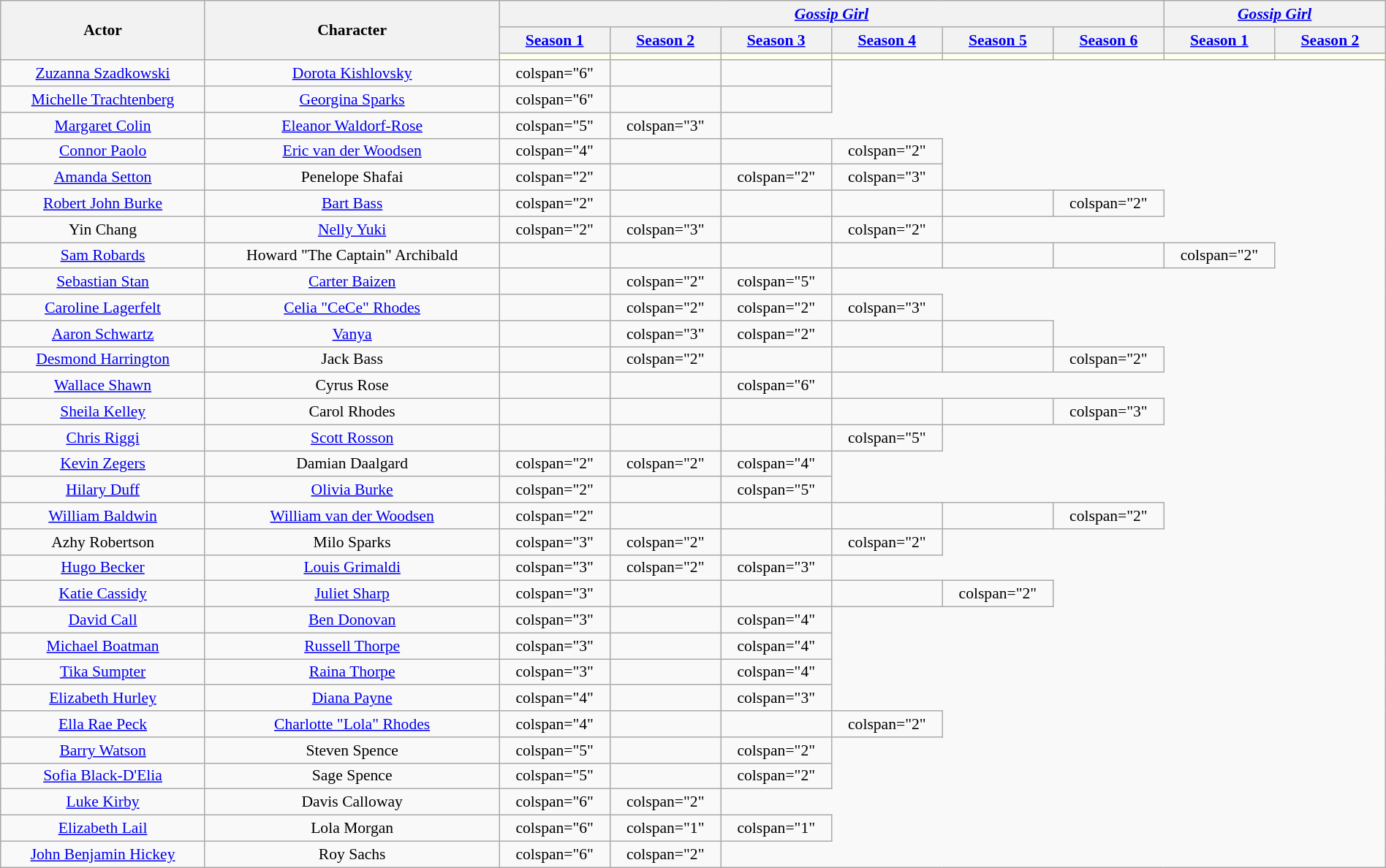<table class="wikitable plainrowheaders" style="text-align:center; font-size:90%; width:100%">
<tr>
<th rowspan="3">Actor</th>
<th rowspan="3">Character</th>
<th colspan="6"><em><a href='#'>Gossip Girl</a></em> </th>
<th colspan="2"><a href='#'><em>Gossip Girl</em></a> </th>
</tr>
<tr>
<th style="width:8%;"><a href='#'>Season 1</a></th>
<th style="width:8%;"><a href='#'>Season 2</a></th>
<th style="width:8%;"><a href='#'>Season 3</a></th>
<th style="width:8%;"><a href='#'>Season 4</a></th>
<th style="width:8%;"><a href='#'>Season 5</a></th>
<th style="width:8%;"><a href='#'>Season 6</a></th>
<th style="width:8%;"><a href='#'>Season 1</a></th>
<th style="width:8%;"><a href='#'>Season 2</a></th>
</tr>
<tr>
<th style="background:ivory;"></th>
<th style="background:ivory;"></th>
<th style="background:ivory;"></th>
<th style="background:ivory;"></th>
<th style="background:ivory;"></th>
<th style="background:ivory;"></th>
<th style="background:ivory;"></th>
<th style="background:ivory;"></th>
</tr>
<tr>
<td><a href='#'>Zuzanna Szadkowski</a></td>
<td><a href='#'>Dorota Kishlovsky</a></td>
<td>colspan="6" </td>
<td></td>
<td></td>
</tr>
<tr>
<td><a href='#'>Michelle Trachtenberg</a></td>
<td><a href='#'>Georgina Sparks</a></td>
<td>colspan="6" </td>
<td></td>
<td></td>
</tr>
<tr>
<td><a href='#'>Margaret Colin</a></td>
<td><a href='#'>Eleanor Waldorf-Rose</a></td>
<td>colspan="5" </td>
<td>colspan="3" </td>
</tr>
<tr>
<td><a href='#'>Connor Paolo</a></td>
<td><a href='#'>Eric van der Woodsen</a></td>
<td>colspan="4" </td>
<td></td>
<td></td>
<td>colspan="2" </td>
</tr>
<tr>
<td><a href='#'>Amanda Setton</a></td>
<td>Penelope Shafai</td>
<td>colspan="2" </td>
<td></td>
<td>colspan="2" </td>
<td>colspan="3" </td>
</tr>
<tr>
<td><a href='#'>Robert John Burke</a></td>
<td><a href='#'>Bart Bass</a></td>
<td>colspan="2" </td>
<td></td>
<td></td>
<td></td>
<td></td>
<td>colspan="2" </td>
</tr>
<tr>
<td>Yin Chang</td>
<td><a href='#'>Nelly Yuki</a></td>
<td>colspan="2" </td>
<td>colspan="3" </td>
<td></td>
<td>colspan="2" </td>
</tr>
<tr>
<td><a href='#'>Sam Robards</a></td>
<td>Howard "The Captain" Archibald</td>
<td></td>
<td></td>
<td></td>
<td></td>
<td></td>
<td></td>
<td>colspan="2" </td>
</tr>
<tr>
<td><a href='#'>Sebastian Stan</a></td>
<td><a href='#'>Carter Baizen</a></td>
<td></td>
<td>colspan="2" </td>
<td>colspan="5" </td>
</tr>
<tr>
<td><a href='#'>Caroline Lagerfelt</a></td>
<td><a href='#'>Celia "CeCe" Rhodes</a></td>
<td></td>
<td>colspan="2" </td>
<td>colspan="2" </td>
<td>colspan="3" </td>
</tr>
<tr>
<td><a href='#'>Aaron Schwartz</a></td>
<td><a href='#'>Vanya</a></td>
<td></td>
<td>colspan="3" </td>
<td>colspan="2" </td>
<td></td>
<td></td>
</tr>
<tr>
<td><a href='#'>Desmond Harrington</a></td>
<td>Jack Bass</td>
<td></td>
<td>colspan="2" </td>
<td></td>
<td></td>
<td></td>
<td>colspan="2" </td>
</tr>
<tr>
<td><a href='#'>Wallace Shawn</a></td>
<td>Cyrus Rose</td>
<td></td>
<td></td>
<td>colspan="6" </td>
</tr>
<tr>
<td><a href='#'>Sheila Kelley</a></td>
<td>Carol Rhodes</td>
<td></td>
<td></td>
<td></td>
<td></td>
<td></td>
<td>colspan="3" </td>
</tr>
<tr>
<td><a href='#'>Chris Riggi</a></td>
<td><a href='#'>Scott Rosson</a></td>
<td></td>
<td></td>
<td></td>
<td>colspan="5" </td>
</tr>
<tr>
<td><a href='#'>Kevin Zegers</a></td>
<td>Damian Daalgard</td>
<td>colspan="2" </td>
<td>colspan="2" </td>
<td>colspan="4" </td>
</tr>
<tr>
<td><a href='#'>Hilary Duff</a></td>
<td><a href='#'>Olivia Burke</a></td>
<td>colspan="2" </td>
<td></td>
<td>colspan="5" </td>
</tr>
<tr>
<td><a href='#'>William Baldwin</a></td>
<td><a href='#'>William van der Woodsen</a></td>
<td>colspan="2" </td>
<td></td>
<td></td>
<td></td>
<td></td>
<td>colspan="2" </td>
</tr>
<tr>
<td>Azhy Robertson</td>
<td>Milo Sparks</td>
<td>colspan="3" </td>
<td>colspan="2" </td>
<td></td>
<td>colspan="2" </td>
</tr>
<tr>
<td><a href='#'>Hugo Becker</a></td>
<td><a href='#'>Louis Grimaldi</a></td>
<td>colspan="3" </td>
<td>colspan="2" </td>
<td>colspan="3" </td>
</tr>
<tr>
<td><a href='#'>Katie Cassidy</a></td>
<td><a href='#'>Juliet Sharp</a></td>
<td>colspan="3" </td>
<td></td>
<td></td>
<td></td>
<td>colspan="2" </td>
</tr>
<tr>
<td><a href='#'>David Call</a></td>
<td><a href='#'>Ben Donovan</a></td>
<td>colspan="3" </td>
<td></td>
<td>colspan="4" </td>
</tr>
<tr>
<td><a href='#'>Michael Boatman</a></td>
<td><a href='#'>Russell Thorpe</a></td>
<td>colspan="3" </td>
<td></td>
<td>colspan="4" </td>
</tr>
<tr>
<td><a href='#'>Tika Sumpter</a></td>
<td><a href='#'>Raina Thorpe</a></td>
<td>colspan="3" </td>
<td></td>
<td>colspan="4" </td>
</tr>
<tr>
<td><a href='#'>Elizabeth Hurley</a></td>
<td><a href='#'>Diana Payne</a></td>
<td>colspan="4" </td>
<td></td>
<td>colspan="3" </td>
</tr>
<tr>
<td><a href='#'>Ella Rae Peck</a></td>
<td><a href='#'>Charlotte "Lola" Rhodes</a></td>
<td>colspan="4" </td>
<td></td>
<td></td>
<td>colspan="2" </td>
</tr>
<tr>
<td><a href='#'>Barry Watson</a></td>
<td>Steven Spence</td>
<td>colspan="5" </td>
<td></td>
<td>colspan="2" </td>
</tr>
<tr>
<td><a href='#'>Sofia Black-D'Elia</a></td>
<td>Sage Spence</td>
<td>colspan="5" </td>
<td></td>
<td>colspan="2" </td>
</tr>
<tr>
<td><a href='#'>Luke Kirby</a></td>
<td>Davis Calloway</td>
<td>colspan="6" </td>
<td>colspan="2" </td>
</tr>
<tr>
<td><a href='#'>Elizabeth Lail</a></td>
<td>Lola Morgan</td>
<td>colspan="6" </td>
<td>colspan="1" </td>
<td>colspan="1" </td>
</tr>
<tr>
<td><a href='#'>John Benjamin Hickey</a></td>
<td>Roy Sachs</td>
<td>colspan="6" </td>
<td>colspan="2" </td>
</tr>
</table>
